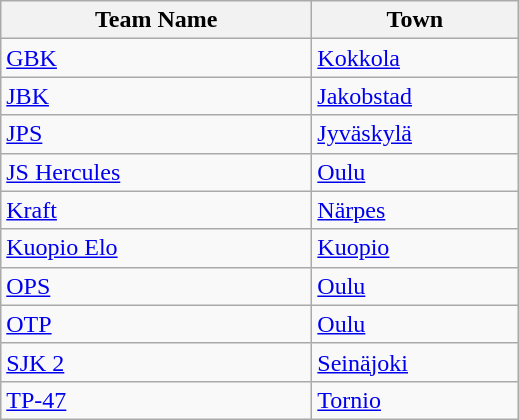<table class="wikitable sortable" style="text-align: left;">
<tr>
<th width=200>Team Name</th>
<th width=130>Town</th>
</tr>
<tr>
<td><a href='#'>GBK</a></td>
<td><a href='#'>Kokkola</a></td>
</tr>
<tr>
<td><a href='#'>JBK</a></td>
<td><a href='#'>Jakobstad</a></td>
</tr>
<tr>
<td><a href='#'>JPS</a></td>
<td><a href='#'>Jyväskylä</a></td>
</tr>
<tr>
<td><a href='#'>JS Hercules</a></td>
<td><a href='#'>Oulu</a></td>
</tr>
<tr>
<td><a href='#'>Kraft</a></td>
<td><a href='#'>Närpes</a></td>
</tr>
<tr>
<td><a href='#'>Kuopio Elo</a></td>
<td><a href='#'>Kuopio</a></td>
</tr>
<tr>
<td><a href='#'>OPS</a></td>
<td><a href='#'>Oulu</a></td>
</tr>
<tr>
<td><a href='#'>OTP</a></td>
<td><a href='#'>Oulu</a></td>
</tr>
<tr>
<td><a href='#'>SJK 2</a></td>
<td><a href='#'>Seinäjoki</a></td>
</tr>
<tr>
<td><a href='#'>TP-47</a></td>
<td><a href='#'>Tornio</a></td>
</tr>
</table>
